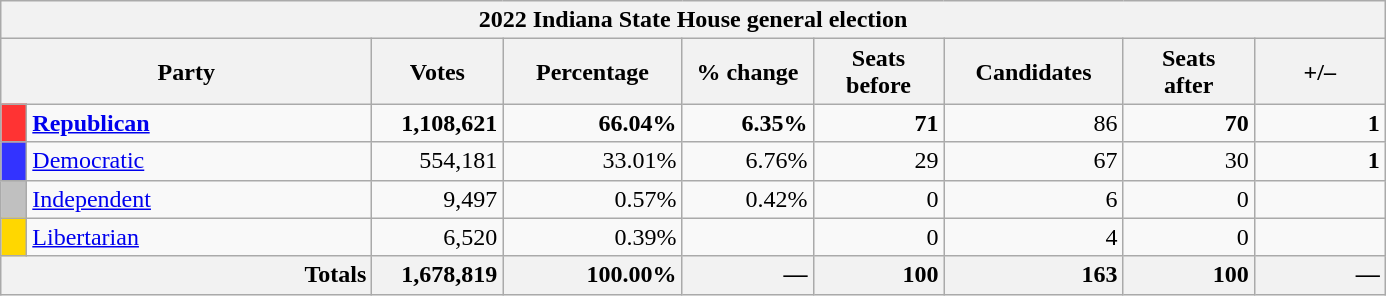<table class="wikitable">
<tr>
<th colspan="9">2022 Indiana State House general election</th>
</tr>
<tr style="text-align:center">
<th colspan=2 style="width: 15em">Party</th>
<th style="width: 5em">Votes</th>
<th style="width: 7em">Percentage</th>
<th style="width: 5em">% change</th>
<th style="width: 5em">Seats<br>before</th>
<th style="width: 7em">Candidates</th>
<th style="width: 5em">Seats<br>after</th>
<th style="width: 5em">+/–</th>
</tr>
<tr>
<th style="background-color:#FF3333; width: 3px"></th>
<td style="width: 130px" ><strong><a href='#'>Republican</a></strong></td>
<td align="right" ><strong>1,108,621</strong></td>
<td align="right" ><strong>66.04%</strong></td>
<td style="text-align:right" {><strong>6.35%</strong></td>
<td align="right" ><strong>71</strong></td>
<td align="right" >86</td>
<td align="right" ><strong>70</strong></td>
<td align="right"><strong>1</strong></td>
</tr>
<tr>
<th style="background-color:#3333FF; width: 3px"></th>
<td style="width: 130px"><a href='#'>Democratic</a></td>
<td align="right">554,181</td>
<td align="right">33.01%</td>
<td align="right" {>6.76%</td>
<td align="right">29</td>
<td align="right">67</td>
<td align="right">30</td>
<td align="right" ><strong>1</strong></td>
</tr>
<tr>
<th style="background-color:silver; width: 3px"></th>
<td style="width: 130px"><a href='#'>Independent</a></td>
<td style="text-align:right">9,497</td>
<td style="text-align:right">0.57%</td>
<td align="right">0.42%</td>
<td style="text-align:right">0</td>
<td style="text-align:right">6</td>
<td style="text-align:right">0</td>
<td style="text-align:right"></td>
</tr>
<tr>
<th style="background-color:gold; width: 3px"></th>
<td style="width: 130px"><a href='#'>Libertarian</a></td>
<td style="text-align:right">6,520</td>
<td style="text-align:right">0.39%</td>
<td style="text-align:right"></td>
<td style="text-align:right">0</td>
<td style="text-align:right">4</td>
<td style="text-align:right">0</td>
<td style="text-align:right"></td>
</tr>
<tr>
<th colspan="2" style="text-align:right">Totals</th>
<th style="text-align:right">1,678,819</th>
<th style="text-align:right">100.00%</th>
<th style="text-align:right">—</th>
<th style="text-align:right">100</th>
<th style="text-align:right">163</th>
<th style="text-align:right">100</th>
<th style="text-align:right">—</th>
</tr>
</table>
